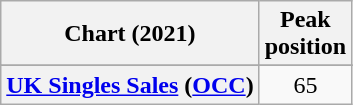<table class="wikitable sortable plainrowheaders" style="text-align:center">
<tr>
<th scope="col">Chart (2021)</th>
<th scope="col">Peak<br> position</th>
</tr>
<tr>
</tr>
<tr>
<th scope="row"><a href='#'>UK Singles Sales</a> (<a href='#'>OCC</a>)</th>
<td>65</td>
</tr>
</table>
